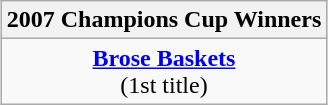<table class=wikitable style="text-align:center; margin:auto">
<tr>
<th>2007 Champions Cup Winners</th>
</tr>
<tr>
<td><strong><a href='#'>Brose Baskets</a></strong><br>(1st title)</td>
</tr>
</table>
